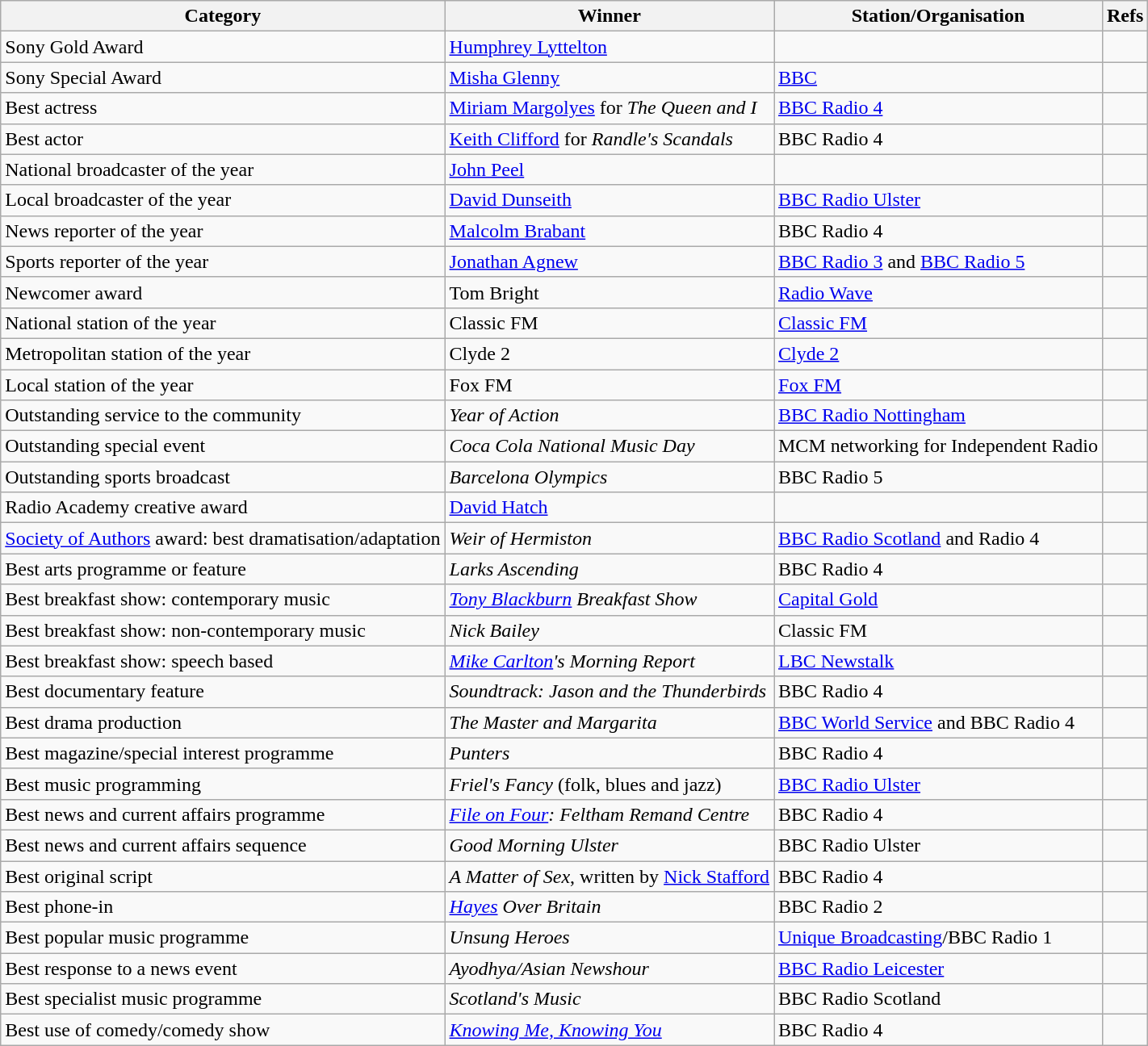<table class="wikitable sortable">
<tr>
<th class=unsortable>Category</th>
<th class=unsortable>Winner</th>
<th>Station/Organisation</th>
<th class=unsortable>Refs</th>
</tr>
<tr>
<td>Sony Gold Award</td>
<td><a href='#'>Humphrey Lyttelton</a></td>
<td></td>
<td></td>
</tr>
<tr>
<td>Sony Special Award</td>
<td><a href='#'>Misha Glenny</a></td>
<td><a href='#'>BBC</a></td>
<td></td>
</tr>
<tr>
<td>Best actress</td>
<td><a href='#'>Miriam Margolyes</a> for <em>The Queen and I</em></td>
<td><a href='#'>BBC Radio 4</a></td>
<td></td>
</tr>
<tr>
<td>Best actor</td>
<td><a href='#'>Keith Clifford</a> for <em>Randle's Scandals</em></td>
<td>BBC Radio 4</td>
<td></td>
</tr>
<tr>
<td>National broadcaster of the year</td>
<td><a href='#'>John Peel</a></td>
<td></td>
<td></td>
</tr>
<tr>
<td>Local broadcaster of the year</td>
<td><a href='#'>David Dunseith</a></td>
<td><a href='#'>BBC Radio Ulster</a></td>
<td></td>
</tr>
<tr>
<td>News reporter of the year</td>
<td><a href='#'>Malcolm Brabant</a></td>
<td>BBC Radio 4</td>
<td></td>
</tr>
<tr>
<td>Sports reporter of the year</td>
<td><a href='#'>Jonathan Agnew</a></td>
<td><a href='#'>BBC Radio 3</a> and <a href='#'>BBC Radio 5</a></td>
<td></td>
</tr>
<tr>
<td>Newcomer award</td>
<td>Tom Bright</td>
<td><a href='#'>Radio Wave</a></td>
<td></td>
</tr>
<tr>
<td>National station of the year</td>
<td>Classic FM</td>
<td><a href='#'>Classic FM</a></td>
<td></td>
</tr>
<tr>
<td>Metropolitan station of the year</td>
<td>Clyde 2</td>
<td><a href='#'>Clyde 2</a></td>
<td></td>
</tr>
<tr>
<td>Local station of the year</td>
<td>Fox FM</td>
<td><a href='#'>Fox FM</a></td>
<td></td>
</tr>
<tr>
<td>Outstanding service to the community</td>
<td><em>Year of Action</em></td>
<td><a href='#'>BBC Radio Nottingham</a></td>
<td></td>
</tr>
<tr>
<td>Outstanding special event</td>
<td><em>Coca Cola National Music Day</em></td>
<td>MCM networking for Independent Radio</td>
<td></td>
</tr>
<tr>
<td>Outstanding sports broadcast</td>
<td><em>Barcelona Olympics</em></td>
<td>BBC Radio 5</td>
<td></td>
</tr>
<tr>
<td>Radio Academy creative award</td>
<td><a href='#'>David Hatch</a></td>
<td></td>
<td></td>
</tr>
<tr>
<td><a href='#'>Society of Authors</a> award: best dramatisation/adaptation</td>
<td><em>Weir of Hermiston</em></td>
<td><a href='#'>BBC Radio Scotland</a> and Radio 4</td>
<td></td>
</tr>
<tr>
<td>Best arts programme or feature</td>
<td><em>Larks Ascending</em></td>
<td>BBC Radio 4</td>
<td></td>
</tr>
<tr>
<td>Best breakfast show: contemporary music</td>
<td><em><a href='#'>Tony Blackburn</a> Breakfast Show</em></td>
<td><a href='#'>Capital Gold</a></td>
<td></td>
</tr>
<tr>
<td>Best breakfast show: non-contemporary music</td>
<td><em>Nick Bailey</em></td>
<td>Classic FM</td>
<td></td>
</tr>
<tr>
<td>Best breakfast show: speech based</td>
<td><em><a href='#'>Mike Carlton</a>'s Morning Report</em></td>
<td><a href='#'>LBC Newstalk</a></td>
<td></td>
</tr>
<tr>
<td>Best documentary feature</td>
<td><em>Soundtrack: Jason and the Thunderbirds</em></td>
<td>BBC Radio 4</td>
<td></td>
</tr>
<tr>
<td>Best drama production</td>
<td><em>The Master and Margarita</em></td>
<td><a href='#'>BBC World Service</a> and BBC Radio 4</td>
<td></td>
</tr>
<tr>
<td>Best magazine/special interest programme</td>
<td><em>Punters</em></td>
<td>BBC Radio 4</td>
<td></td>
</tr>
<tr>
<td>Best music programming</td>
<td><em>Friel's Fancy</em> (folk, blues and jazz)</td>
<td><a href='#'>BBC Radio Ulster</a></td>
<td></td>
</tr>
<tr>
<td>Best news and current affairs programme</td>
<td><em><a href='#'>File on Four</a>: Feltham Remand Centre</em></td>
<td>BBC Radio 4</td>
<td></td>
</tr>
<tr>
<td>Best news and current affairs sequence</td>
<td><em>Good Morning Ulster</em></td>
<td>BBC Radio Ulster</td>
<td></td>
</tr>
<tr>
<td>Best original script</td>
<td><em>A Matter of Sex</em>, written by <a href='#'>Nick Stafford</a></td>
<td>BBC Radio 4</td>
<td></td>
</tr>
<tr>
<td>Best phone-in</td>
<td><em><a href='#'>Hayes</a> Over Britain</em></td>
<td>BBC Radio 2</td>
<td></td>
</tr>
<tr>
<td>Best popular music programme</td>
<td><em>Unsung Heroes</em></td>
<td><a href='#'>Unique Broadcasting</a>/BBC Radio 1</td>
<td></td>
</tr>
<tr>
<td>Best response to a news event</td>
<td><em>Ayodhya/Asian Newshour</em></td>
<td><a href='#'>BBC Radio Leicester</a></td>
<td></td>
</tr>
<tr>
<td>Best specialist music programme</td>
<td><em>Scotland's Music</em></td>
<td>BBC Radio Scotland</td>
<td></td>
</tr>
<tr>
<td>Best use of comedy/comedy show</td>
<td><em><a href='#'>Knowing Me, Knowing You</a></em></td>
<td>BBC Radio 4</td>
<td></td>
</tr>
</table>
